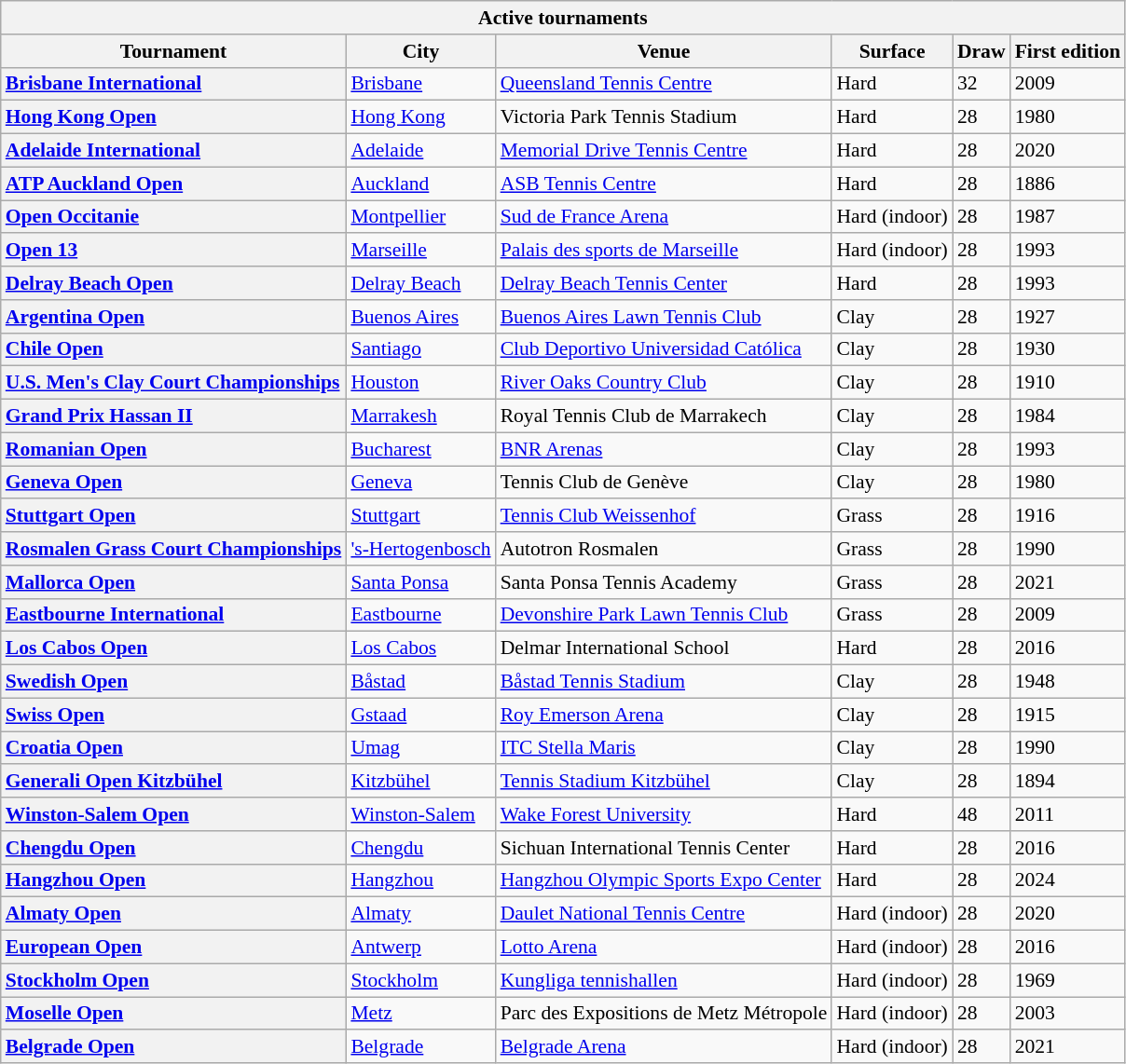<table class="wikitable sortable" style="font-size:90%">
<tr>
<th colspan="6" style="text-align:center;">Active tournaments</th>
</tr>
<tr>
<th>Tournament</th>
<th>City</th>
<th>Venue</th>
<th>Surface</th>
<th>Draw</th>
<th>First edition</th>
</tr>
<tr>
<th style="text-align:left;"><a href='#'>Brisbane International</a></th>
<td><a href='#'>Brisbane</a></td>
<td><a href='#'>Queensland Tennis Centre</a></td>
<td>Hard</td>
<td>32</td>
<td>2009</td>
</tr>
<tr>
<th style="text-align:left;"><a href='#'>Hong Kong Open</a></th>
<td><a href='#'>Hong Kong</a></td>
<td>Victoria Park Tennis Stadium</td>
<td>Hard</td>
<td>28</td>
<td>1980</td>
</tr>
<tr>
<th style="text-align:left;"><a href='#'>Adelaide International</a></th>
<td><a href='#'>Adelaide</a></td>
<td><a href='#'>Memorial Drive Tennis Centre</a></td>
<td>Hard</td>
<td>28</td>
<td>2020</td>
</tr>
<tr>
<th style="text-align:left;"><a href='#'>ATP Auckland Open</a></th>
<td><a href='#'>Auckland</a></td>
<td><a href='#'>ASB Tennis Centre</a></td>
<td>Hard</td>
<td>28</td>
<td>1886</td>
</tr>
<tr>
<th style="text-align:left;"><a href='#'>Open Occitanie</a></th>
<td><a href='#'>Montpellier</a></td>
<td><a href='#'>Sud de France Arena</a></td>
<td>Hard (indoor)</td>
<td>28</td>
<td>1987</td>
</tr>
<tr>
<th style="text-align:left;"><a href='#'>Open 13</a></th>
<td><a href='#'>Marseille</a></td>
<td><a href='#'>Palais des sports de Marseille</a></td>
<td>Hard (indoor)</td>
<td>28</td>
<td>1993</td>
</tr>
<tr>
<th style="text-align:left;"><a href='#'>Delray Beach Open</a></th>
<td><a href='#'>Delray Beach</a></td>
<td><a href='#'>Delray Beach Tennis Center</a></td>
<td>Hard</td>
<td>28</td>
<td>1993</td>
</tr>
<tr>
<th style="text-align:left;"><a href='#'>Argentina Open</a></th>
<td><a href='#'>Buenos Aires</a></td>
<td><a href='#'>Buenos Aires Lawn Tennis Club</a></td>
<td>Clay</td>
<td>28</td>
<td>1927</td>
</tr>
<tr>
<th style="text-align:left;"><a href='#'>Chile Open</a></th>
<td><a href='#'>Santiago</a></td>
<td><a href='#'>Club Deportivo Universidad Católica</a></td>
<td>Clay</td>
<td>28</td>
<td>1930</td>
</tr>
<tr>
<th style="text-align:left;"><a href='#'>U.S. Men's Clay Court Championships</a></th>
<td><a href='#'>Houston</a></td>
<td><a href='#'>River Oaks Country Club</a></td>
<td>Clay</td>
<td>28</td>
<td>1910</td>
</tr>
<tr>
<th style="text-align:left;"><a href='#'>Grand Prix Hassan II</a></th>
<td><a href='#'>Marrakesh</a></td>
<td>Royal Tennis Club de Marrakech</td>
<td>Clay</td>
<td>28</td>
<td>1984</td>
</tr>
<tr>
<th style="text-align:left;"><a href='#'>Romanian Open</a></th>
<td><a href='#'>Bucharest</a></td>
<td><a href='#'>BNR Arenas</a></td>
<td>Clay</td>
<td>28</td>
<td>1993</td>
</tr>
<tr>
<th style="text-align:left;"><a href='#'>Geneva Open</a></th>
<td><a href='#'>Geneva</a></td>
<td>Tennis Club de Genève</td>
<td>Clay</td>
<td>28</td>
<td>1980</td>
</tr>
<tr>
<th style="text-align:left;"><a href='#'>Stuttgart Open</a></th>
<td><a href='#'>Stuttgart</a></td>
<td><a href='#'>Tennis Club Weissenhof</a></td>
<td>Grass</td>
<td>28</td>
<td>1916</td>
</tr>
<tr>
<th style="text-align:left;"><a href='#'>Rosmalen Grass Court Championships</a></th>
<td><a href='#'>'s-Hertogenbosch</a></td>
<td>Autotron Rosmalen</td>
<td>Grass</td>
<td>28</td>
<td>1990</td>
</tr>
<tr>
<th style="text-align:left;"><a href='#'>Mallorca Open</a></th>
<td><a href='#'>Santa Ponsa</a></td>
<td>Santa Ponsa Tennis Academy</td>
<td>Grass</td>
<td>28</td>
<td>2021</td>
</tr>
<tr>
<th style="text-align:left;"><a href='#'>Eastbourne International</a></th>
<td><a href='#'>Eastbourne</a></td>
<td><a href='#'>Devonshire Park Lawn Tennis Club</a></td>
<td>Grass</td>
<td>28</td>
<td>2009</td>
</tr>
<tr>
<th style="text-align:left;"><a href='#'>Los Cabos Open</a></th>
<td><a href='#'>Los Cabos</a></td>
<td>Delmar International School</td>
<td>Hard</td>
<td>28</td>
<td>2016</td>
</tr>
<tr>
<th style="text-align:left;"><a href='#'>Swedish Open</a></th>
<td><a href='#'>Båstad</a></td>
<td><a href='#'>Båstad Tennis Stadium</a></td>
<td>Clay</td>
<td>28</td>
<td>1948</td>
</tr>
<tr>
<th style="text-align:left;"><a href='#'>Swiss Open</a></th>
<td><a href='#'>Gstaad</a></td>
<td><a href='#'>Roy Emerson Arena</a></td>
<td>Clay</td>
<td>28</td>
<td>1915</td>
</tr>
<tr>
<th style="text-align:left;"><a href='#'>Croatia Open</a></th>
<td><a href='#'>Umag</a></td>
<td><a href='#'>ITC Stella Maris</a></td>
<td>Clay</td>
<td>28</td>
<td>1990</td>
</tr>
<tr>
<th style="text-align:left;"><a href='#'>Generali Open Kitzbühel</a></th>
<td><a href='#'>Kitzbühel</a></td>
<td><a href='#'>Tennis Stadium Kitzbühel</a></td>
<td>Clay</td>
<td>28</td>
<td>1894</td>
</tr>
<tr>
<th style="text-align:left;"><a href='#'>Winston-Salem Open</a></th>
<td><a href='#'>Winston-Salem</a></td>
<td><a href='#'>Wake Forest University</a></td>
<td>Hard</td>
<td>48</td>
<td>2011</td>
</tr>
<tr>
<th style="text-align:left;"><a href='#'>Chengdu Open</a></th>
<td><a href='#'>Chengdu</a></td>
<td>Sichuan International Tennis Center</td>
<td>Hard</td>
<td>28</td>
<td>2016</td>
</tr>
<tr>
<th style="text-align:left;"><a href='#'>Hangzhou Open</a></th>
<td><a href='#'>Hangzhou</a></td>
<td><a href='#'>Hangzhou Olympic Sports Expo Center</a></td>
<td>Hard</td>
<td>28</td>
<td>2024</td>
</tr>
<tr>
<th style="text-align:left;"><a href='#'>Almaty Open</a></th>
<td><a href='#'>Almaty</a></td>
<td><a href='#'>Daulet National Tennis Centre</a></td>
<td>Hard (indoor)</td>
<td>28</td>
<td>2020</td>
</tr>
<tr>
<th style="text-align:left;"><a href='#'>European Open</a></th>
<td><a href='#'>Antwerp</a></td>
<td><a href='#'>Lotto Arena</a></td>
<td>Hard (indoor)</td>
<td>28</td>
<td>2016</td>
</tr>
<tr>
<th style="text-align:left;"><a href='#'>Stockholm Open</a></th>
<td><a href='#'>Stockholm</a></td>
<td><a href='#'>Kungliga tennishallen</a></td>
<td>Hard (indoor)</td>
<td>28</td>
<td>1969</td>
</tr>
<tr>
<th style="text-align:left;"><a href='#'>Moselle Open</a></th>
<td><a href='#'>Metz</a></td>
<td>Parc des Expositions de Metz Métropole</td>
<td>Hard (indoor)</td>
<td>28</td>
<td>2003</td>
</tr>
<tr>
<th style="text-align:left;"><a href='#'>Belgrade Open</a></th>
<td><a href='#'>Belgrade</a></td>
<td><a href='#'>Belgrade Arena</a></td>
<td>Hard (indoor)</td>
<td>28</td>
<td>2021</td>
</tr>
</table>
